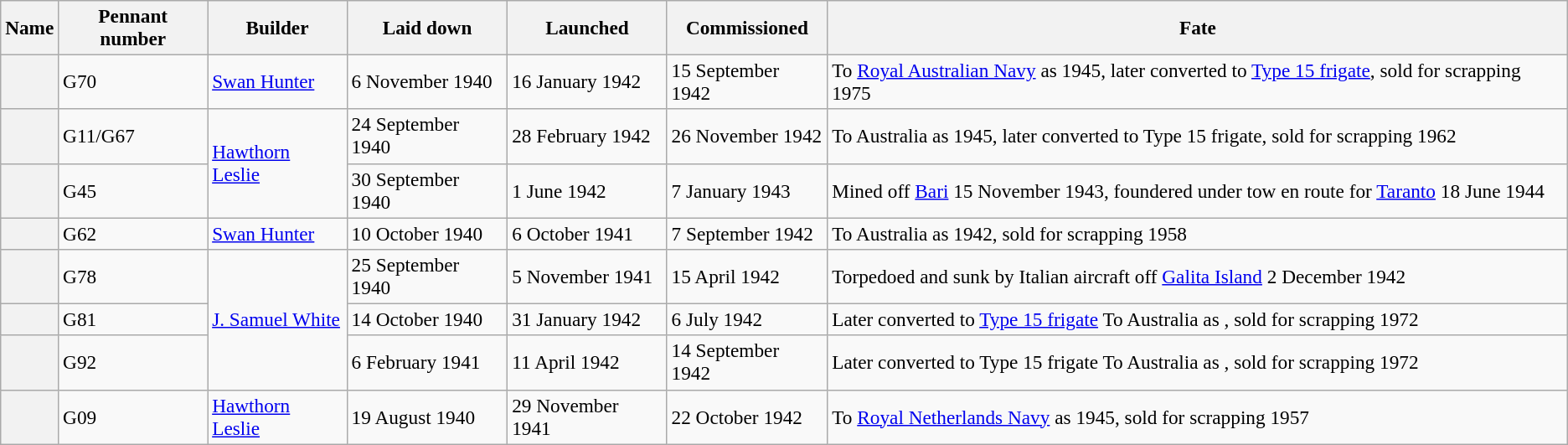<table class="sortable wikitable plainrowheaders" style="font-size:97%;">
<tr>
<th scope="col">Name</th>
<th scope="col">Pennant number</th>
<th scope="col">Builder</th>
<th scope="col">Laid down</th>
<th scope="col">Launched</th>
<th scope="col">Commissioned</th>
<th scope="col">Fate</th>
</tr>
<tr>
<th scope="row"></th>
<td>G70</td>
<td><a href='#'>Swan Hunter</a></td>
<td>6 November 1940</td>
<td>16 January 1942</td>
<td>15 September 1942</td>
<td>To <a href='#'>Royal Australian Navy</a> as  1945, later converted to <a href='#'>Type 15 frigate</a>, sold for scrapping 1975</td>
</tr>
<tr>
<th scope="row"></th>
<td>G11/G67</td>
<td rowspan="2"><a href='#'>Hawthorn Leslie</a></td>
<td>24 September 1940</td>
<td>28 February 1942</td>
<td>26 November 1942</td>
<td>To Australia as  1945, later converted to Type 15 frigate, sold for scrapping 1962</td>
</tr>
<tr>
<th scope="row"></th>
<td>G45</td>
<td>30 September 1940</td>
<td>1 June 1942</td>
<td>7 January 1943</td>
<td>Mined off <a href='#'>Bari</a> 15 November 1943, foundered under tow en route for <a href='#'>Taranto</a> 18 June 1944</td>
</tr>
<tr>
<th scope="row"></th>
<td>G62</td>
<td><a href='#'>Swan Hunter</a></td>
<td>10 October 1940</td>
<td>6 October 1941</td>
<td>7 September 1942</td>
<td>To Australia as  1942, sold for scrapping 1958</td>
</tr>
<tr>
<th scope="row"></th>
<td>G78</td>
<td rowspan="3"><a href='#'>J. Samuel White</a></td>
<td>25 September 1940</td>
<td>5 November 1941</td>
<td>15 April 1942</td>
<td>Torpedoed and sunk by Italian aircraft off <a href='#'>Galita Island</a> 2 December 1942</td>
</tr>
<tr>
<th scope="row"></th>
<td>G81</td>
<td>14 October 1940</td>
<td>31 January 1942</td>
<td>6 July 1942</td>
<td>Later converted to <a href='#'>Type 15 frigate</a> To Australia as , sold for scrapping 1972</td>
</tr>
<tr>
<th scope="row"></th>
<td>G92</td>
<td>6 February 1941</td>
<td>11 April 1942</td>
<td>14 September 1942</td>
<td>Later converted to Type 15 frigate To Australia as , sold for scrapping 1972</td>
</tr>
<tr>
<th scope="row"></th>
<td>G09</td>
<td><a href='#'>Hawthorn Leslie</a></td>
<td>19 August 1940</td>
<td>29 November 1941</td>
<td>22 October 1942</td>
<td>To <a href='#'>Royal Netherlands Navy</a> as  1945, sold for scrapping 1957</td>
</tr>
</table>
